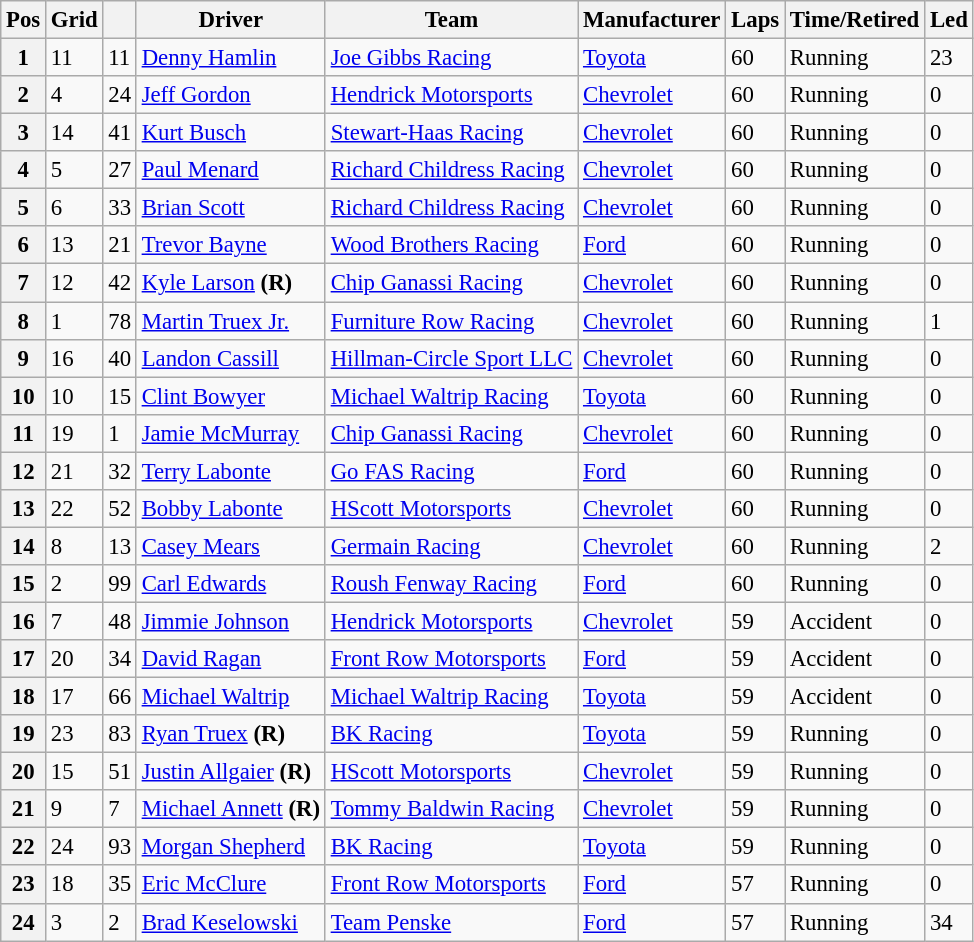<table class="wikitable" style="font-size:95%">
<tr>
<th>Pos</th>
<th>Grid</th>
<th></th>
<th>Driver</th>
<th>Team</th>
<th>Manufacturer</th>
<th>Laps</th>
<th>Time/Retired</th>
<th>Led</th>
</tr>
<tr>
<th>1</th>
<td>11</td>
<td>11</td>
<td><a href='#'>Denny Hamlin</a></td>
<td><a href='#'>Joe Gibbs Racing</a></td>
<td><a href='#'>Toyota</a></td>
<td>60</td>
<td>Running</td>
<td>23</td>
</tr>
<tr>
<th>2</th>
<td>4</td>
<td>24</td>
<td><a href='#'>Jeff Gordon</a></td>
<td><a href='#'>Hendrick Motorsports</a></td>
<td><a href='#'>Chevrolet</a></td>
<td>60</td>
<td>Running</td>
<td>0</td>
</tr>
<tr>
<th>3</th>
<td>14</td>
<td>41</td>
<td><a href='#'>Kurt Busch</a></td>
<td><a href='#'>Stewart-Haas Racing</a></td>
<td><a href='#'>Chevrolet</a></td>
<td>60</td>
<td>Running</td>
<td>0</td>
</tr>
<tr>
<th>4</th>
<td>5</td>
<td>27</td>
<td><a href='#'>Paul Menard</a></td>
<td><a href='#'>Richard Childress Racing</a></td>
<td><a href='#'>Chevrolet</a></td>
<td>60</td>
<td>Running</td>
<td>0</td>
</tr>
<tr>
<th>5</th>
<td>6</td>
<td>33</td>
<td><a href='#'>Brian Scott</a></td>
<td><a href='#'>Richard Childress Racing</a></td>
<td><a href='#'>Chevrolet</a></td>
<td>60</td>
<td>Running</td>
<td>0</td>
</tr>
<tr>
<th>6</th>
<td>13</td>
<td>21</td>
<td><a href='#'>Trevor Bayne</a></td>
<td><a href='#'>Wood Brothers Racing</a></td>
<td><a href='#'>Ford</a></td>
<td>60</td>
<td>Running</td>
<td>0</td>
</tr>
<tr>
<th>7</th>
<td>12</td>
<td>42</td>
<td><a href='#'>Kyle Larson</a> <strong>(R)</strong></td>
<td><a href='#'>Chip Ganassi Racing</a></td>
<td><a href='#'>Chevrolet</a></td>
<td>60</td>
<td>Running</td>
<td>0</td>
</tr>
<tr>
<th>8</th>
<td>1</td>
<td>78</td>
<td><a href='#'>Martin Truex Jr.</a></td>
<td><a href='#'>Furniture Row Racing</a></td>
<td><a href='#'>Chevrolet</a></td>
<td>60</td>
<td>Running</td>
<td>1</td>
</tr>
<tr>
<th>9</th>
<td>16</td>
<td>40</td>
<td><a href='#'>Landon Cassill</a></td>
<td><a href='#'>Hillman-Circle Sport LLC</a></td>
<td><a href='#'>Chevrolet</a></td>
<td>60</td>
<td>Running</td>
<td>0</td>
</tr>
<tr>
<th>10</th>
<td>10</td>
<td>15</td>
<td><a href='#'>Clint Bowyer</a></td>
<td><a href='#'>Michael Waltrip Racing</a></td>
<td><a href='#'>Toyota</a></td>
<td>60</td>
<td>Running</td>
<td>0</td>
</tr>
<tr>
<th>11</th>
<td>19</td>
<td>1</td>
<td><a href='#'>Jamie McMurray</a></td>
<td><a href='#'>Chip Ganassi Racing</a></td>
<td><a href='#'>Chevrolet</a></td>
<td>60</td>
<td>Running</td>
<td>0</td>
</tr>
<tr>
<th>12</th>
<td>21</td>
<td>32</td>
<td><a href='#'>Terry Labonte</a></td>
<td><a href='#'>Go FAS Racing</a></td>
<td><a href='#'>Ford</a></td>
<td>60</td>
<td>Running</td>
<td>0</td>
</tr>
<tr>
<th>13</th>
<td>22</td>
<td>52</td>
<td><a href='#'>Bobby Labonte</a></td>
<td><a href='#'>HScott Motorsports</a></td>
<td><a href='#'>Chevrolet</a></td>
<td>60</td>
<td>Running</td>
<td>0</td>
</tr>
<tr>
<th>14</th>
<td>8</td>
<td>13</td>
<td><a href='#'>Casey Mears</a></td>
<td><a href='#'>Germain Racing</a></td>
<td><a href='#'>Chevrolet</a></td>
<td>60</td>
<td>Running</td>
<td>2</td>
</tr>
<tr>
<th>15</th>
<td>2</td>
<td>99</td>
<td><a href='#'>Carl Edwards</a></td>
<td><a href='#'>Roush Fenway Racing</a></td>
<td><a href='#'>Ford</a></td>
<td>60</td>
<td>Running</td>
<td>0</td>
</tr>
<tr>
<th>16</th>
<td>7</td>
<td>48</td>
<td><a href='#'>Jimmie Johnson</a></td>
<td><a href='#'>Hendrick Motorsports</a></td>
<td><a href='#'>Chevrolet</a></td>
<td>59</td>
<td>Accident</td>
<td>0</td>
</tr>
<tr>
<th>17</th>
<td>20</td>
<td>34</td>
<td><a href='#'>David Ragan</a></td>
<td><a href='#'>Front Row Motorsports</a></td>
<td><a href='#'>Ford</a></td>
<td>59</td>
<td>Accident</td>
<td>0</td>
</tr>
<tr>
<th>18</th>
<td>17</td>
<td>66</td>
<td><a href='#'>Michael Waltrip</a></td>
<td><a href='#'>Michael Waltrip Racing</a></td>
<td><a href='#'>Toyota</a></td>
<td>59</td>
<td>Accident</td>
<td>0</td>
</tr>
<tr>
<th>19</th>
<td>23</td>
<td>83</td>
<td><a href='#'>Ryan Truex</a> <strong>(R)</strong></td>
<td><a href='#'>BK Racing</a></td>
<td><a href='#'>Toyota</a></td>
<td>59</td>
<td>Running</td>
<td>0</td>
</tr>
<tr>
<th>20</th>
<td>15</td>
<td>51</td>
<td><a href='#'>Justin Allgaier</a> <strong>(R)</strong></td>
<td><a href='#'>HScott Motorsports</a></td>
<td><a href='#'>Chevrolet</a></td>
<td>59</td>
<td>Running</td>
<td>0</td>
</tr>
<tr>
<th>21</th>
<td>9</td>
<td>7</td>
<td><a href='#'>Michael Annett</a> <strong>(R)</strong></td>
<td><a href='#'>Tommy Baldwin Racing</a></td>
<td><a href='#'>Chevrolet</a></td>
<td>59</td>
<td>Running</td>
<td>0</td>
</tr>
<tr>
<th>22</th>
<td>24</td>
<td>93</td>
<td><a href='#'>Morgan Shepherd</a></td>
<td><a href='#'>BK Racing</a></td>
<td><a href='#'>Toyota</a></td>
<td>59</td>
<td>Running</td>
<td>0</td>
</tr>
<tr>
<th>23</th>
<td>18</td>
<td>35</td>
<td><a href='#'>Eric McClure</a></td>
<td><a href='#'>Front Row Motorsports</a></td>
<td><a href='#'>Ford</a></td>
<td>57</td>
<td>Running</td>
<td>0</td>
</tr>
<tr>
<th>24</th>
<td>3</td>
<td>2</td>
<td><a href='#'>Brad Keselowski</a></td>
<td><a href='#'>Team Penske</a></td>
<td><a href='#'>Ford</a></td>
<td>57</td>
<td>Running</td>
<td>34</td>
</tr>
</table>
